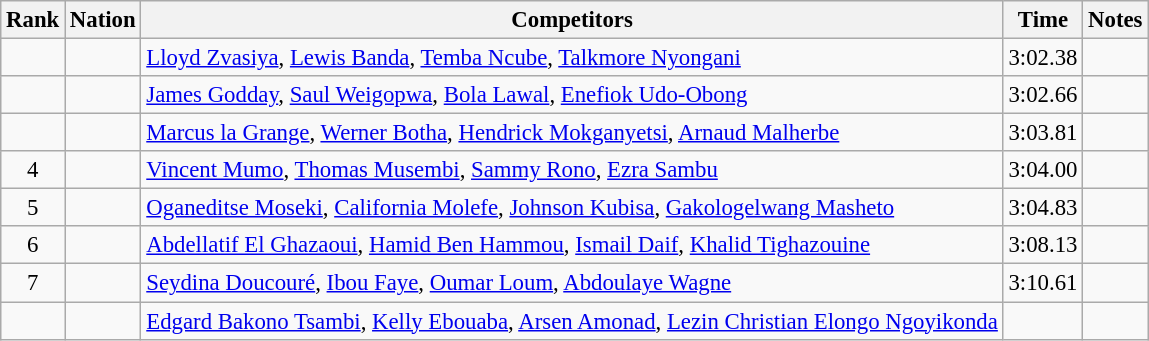<table class="wikitable sortable" style="text-align:center; font-size:95%">
<tr>
<th>Rank</th>
<th>Nation</th>
<th>Competitors</th>
<th>Time</th>
<th>Notes</th>
</tr>
<tr>
<td></td>
<td align=left></td>
<td align=left><a href='#'>Lloyd Zvasiya</a>, <a href='#'>Lewis Banda</a>, <a href='#'>Temba Ncube</a>, <a href='#'>Talkmore Nyongani</a></td>
<td>3:02.38</td>
<td></td>
</tr>
<tr>
<td></td>
<td align=left></td>
<td align=left><a href='#'>James Godday</a>, <a href='#'>Saul Weigopwa</a>, <a href='#'>Bola Lawal</a>, <a href='#'>Enefiok Udo-Obong</a></td>
<td>3:02.66</td>
<td></td>
</tr>
<tr>
<td></td>
<td align=left></td>
<td align=left><a href='#'>Marcus la Grange</a>, <a href='#'>Werner Botha</a>, <a href='#'>Hendrick Mokganyetsi</a>, <a href='#'>Arnaud Malherbe</a></td>
<td>3:03.81</td>
<td></td>
</tr>
<tr>
<td>4</td>
<td align=left></td>
<td align=left><a href='#'>Vincent Mumo</a>, <a href='#'>Thomas Musembi</a>, <a href='#'>Sammy Rono</a>, <a href='#'>Ezra Sambu</a></td>
<td>3:04.00</td>
<td></td>
</tr>
<tr>
<td>5</td>
<td align=left></td>
<td align=left><a href='#'>Oganeditse Moseki</a>, <a href='#'>California Molefe</a>, <a href='#'>Johnson Kubisa</a>, <a href='#'>Gakologelwang Masheto</a></td>
<td>3:04.83</td>
<td></td>
</tr>
<tr>
<td>6</td>
<td align=left></td>
<td align=left><a href='#'>Abdellatif El Ghazaoui</a>, <a href='#'>Hamid Ben Hammou</a>, <a href='#'>Ismail Daif</a>, <a href='#'>Khalid Tighazouine</a></td>
<td>3:08.13</td>
<td></td>
</tr>
<tr>
<td>7</td>
<td align=left></td>
<td align=left><a href='#'>Seydina Doucouré</a>, <a href='#'>Ibou Faye</a>, <a href='#'>Oumar Loum</a>, <a href='#'>Abdoulaye Wagne</a></td>
<td>3:10.61</td>
<td></td>
</tr>
<tr>
<td></td>
<td align=left></td>
<td align=left><a href='#'>Edgard Bakono Tsambi</a>, <a href='#'>Kelly Ebouaba</a>, <a href='#'>Arsen Amonad</a>, <a href='#'>Lezin Christian Elongo Ngoyikonda</a></td>
<td></td>
<td></td>
</tr>
</table>
